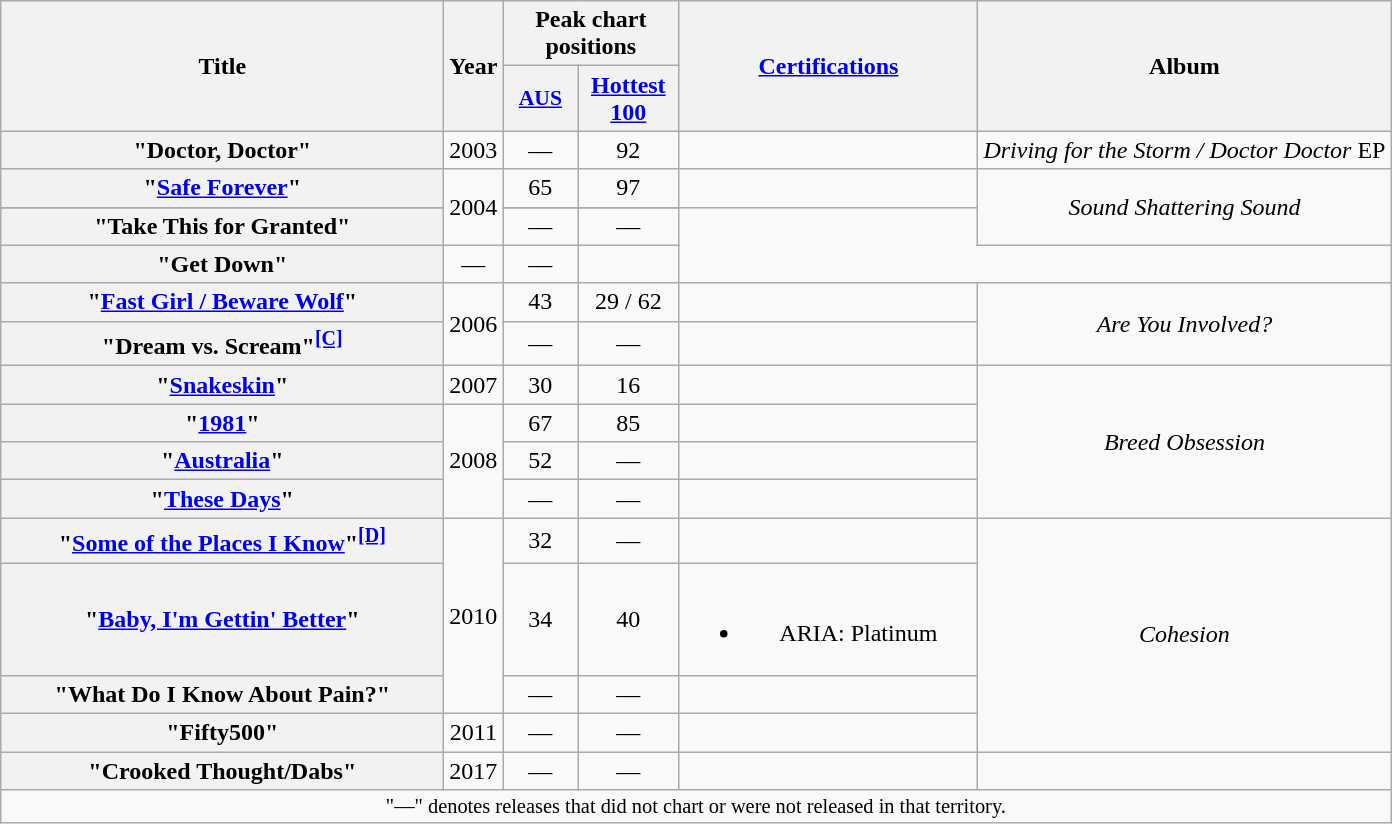<table class="wikitable plainrowheaders" style="text-align:center;" border="1">
<tr>
<th scope="col" rowspan="2" style="width:18em;">Title</th>
<th scope="col" rowspan="2">Year</th>
<th scope="col" colspan="2">Peak chart positions</th>
<th scope="col" rowspan="2" style="width:12em;"><a href='#'>Certifications</a></th>
<th scope="col" rowspan="2">Album</th>
</tr>
<tr>
<th scope="col" style="width:3em;font-size:90%;"><a href='#'>AUS</a><br></th>
<th style="width:60px;"><a href='#'>Hottest 100</a><br></th>
</tr>
<tr>
<th scope="row">"Doctor, Doctor"</th>
<td>2003</td>
<td>—</td>
<td>92</td>
<td></td>
<td><em>Driving for the Storm / Doctor Doctor</em> EP</td>
</tr>
<tr>
<th scope="row">"<a href='#'>Safe Forever</a>"</th>
<td rowspan="3">2004</td>
<td>65</td>
<td>97</td>
<td></td>
<td rowspan="3"><em>Sound Shattering Sound</em></td>
</tr>
<tr>
</tr>
<tr>
<th scope="row">"Take This for Granted"</th>
<td>—</td>
<td>—</td>
</tr>
<tr>
<th scope="row">"Get Down"</th>
<td>—</td>
<td>—</td>
<td></td>
</tr>
<tr>
<th scope="row">"<a href='#'>Fast Girl / Beware Wolf</a>"</th>
<td rowspan="2">2006</td>
<td>43</td>
<td>29 / 62</td>
<td></td>
<td rowspan="2"><em>Are You Involved?</em></td>
</tr>
<tr>
<th scope="row">"Dream vs. Scream"<sup><span></span><a href='#'><strong>[C]</strong></a></sup></th>
<td>—</td>
<td>—</td>
<td></td>
</tr>
<tr>
<th scope="row">"<a href='#'>Snakeskin</a>"</th>
<td>2007</td>
<td>30</td>
<td>16</td>
<td></td>
<td rowspan="4"><em>Breed Obsession</em></td>
</tr>
<tr>
<th scope="row">"<a href='#'>1981</a>"</th>
<td rowspan="3">2008</td>
<td>67</td>
<td>85</td>
<td></td>
</tr>
<tr>
<th scope="row">"<a href='#'>Australia</a>"</th>
<td>52</td>
<td>—</td>
<td></td>
</tr>
<tr>
<th scope="row">"<a href='#'>These Days</a>"</th>
<td>—</td>
<td>—</td>
<td></td>
</tr>
<tr>
<th scope="row">"<a href='#'>Some of the Places I Know</a>"<sup><span></span><a href='#'><strong>[D]</strong></a></sup></th>
<td rowspan="3">2010</td>
<td>32</td>
<td>—</td>
<td></td>
<td rowspan="4"><em>Cohesion</em></td>
</tr>
<tr>
<th scope="row">"<a href='#'>Baby, I'm Gettin' Better</a>"</th>
<td>34</td>
<td>40</td>
<td><br><ul><li>ARIA: Platinum</li></ul></td>
</tr>
<tr>
<th scope="row">"What Do I Know About Pain?"</th>
<td>—</td>
<td>—</td>
<td></td>
</tr>
<tr>
<th scope="row">"Fifty500"</th>
<td>2011</td>
<td>—</td>
<td>—</td>
</tr>
<tr>
<th scope="row">"Crooked Thought/Dabs"</th>
<td>2017</td>
<td>—</td>
<td>—</td>
<td></td>
<td></td>
</tr>
<tr>
<td colspan="6" style="text-align:center; font-size:85%;">"—" denotes releases that did not chart or were not released in that territory.</td>
</tr>
</table>
